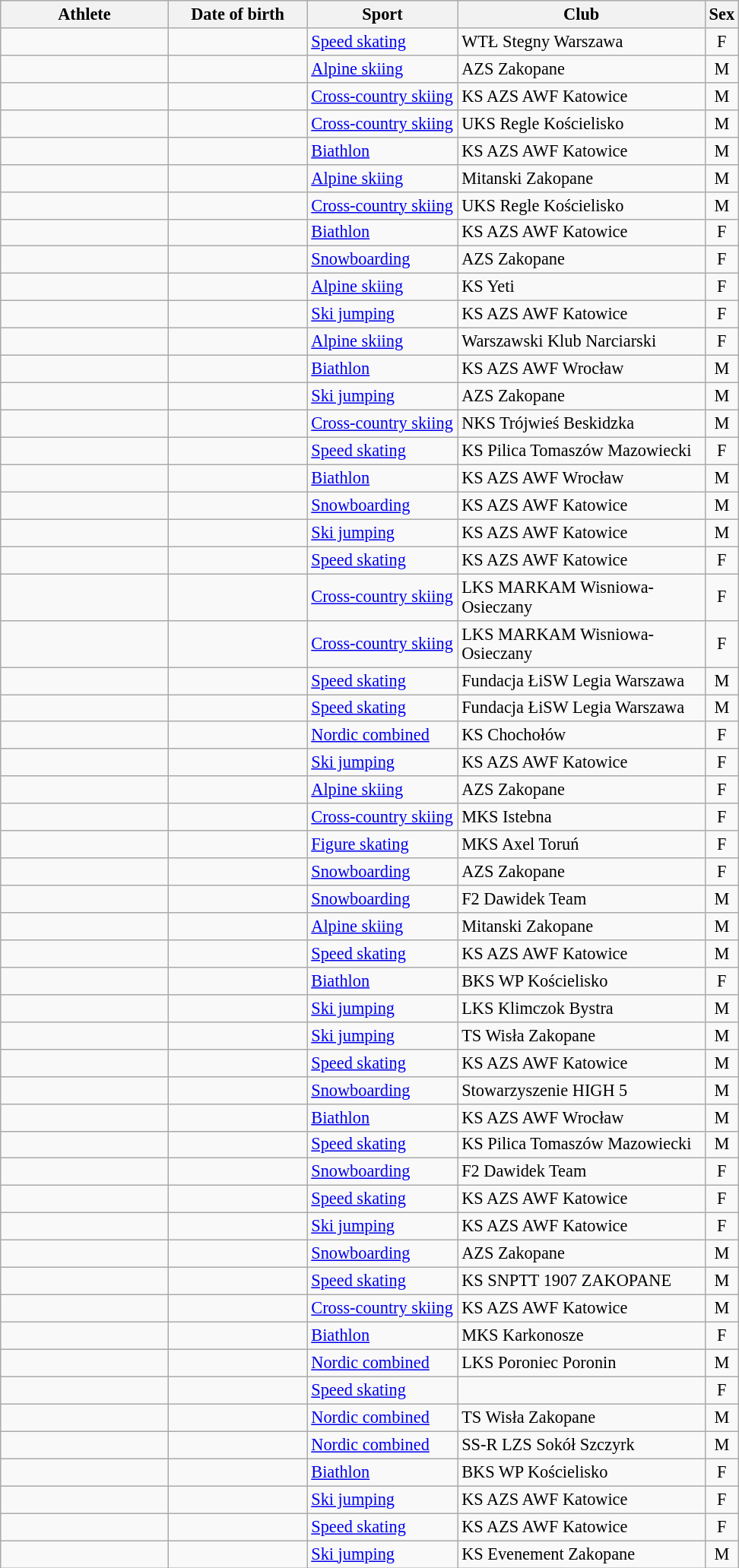<table class="wikitable sortable" style="font-size:93%">
<tr>
<th width=140>Athlete</th>
<th width=115>Date of birth</th>
<th width=125>Sport</th>
<th width=210>Club</th>
<th>Sex</th>
</tr>
<tr>
<td></td>
<td></td>
<td><a href='#'>Speed skating</a></td>
<td>WTŁ Stegny Warszawa</td>
<td align=center>F</td>
</tr>
<tr>
<td></td>
<td></td>
<td><a href='#'>Alpine skiing</a></td>
<td>AZS Zakopane</td>
<td align=center>M</td>
</tr>
<tr>
<td></td>
<td></td>
<td><a href='#'>Cross-country skiing</a></td>
<td>KS AZS AWF Katowice</td>
<td align=center>M</td>
</tr>
<tr>
<td></td>
<td></td>
<td><a href='#'>Cross-country skiing</a></td>
<td>UKS Regle Kościelisko</td>
<td align=center>M</td>
</tr>
<tr>
<td></td>
<td></td>
<td><a href='#'>Biathlon</a></td>
<td>KS AZS AWF Katowice</td>
<td align=center>M</td>
</tr>
<tr>
<td></td>
<td></td>
<td><a href='#'>Alpine skiing</a></td>
<td>Mitanski Zakopane</td>
<td align=center>M</td>
</tr>
<tr>
<td></td>
<td></td>
<td><a href='#'>Cross-country skiing</a></td>
<td>UKS Regle Kościelisko</td>
<td align=center>M</td>
</tr>
<tr>
<td></td>
<td></td>
<td><a href='#'>Biathlon</a></td>
<td>KS AZS AWF Katowice</td>
<td align=center>F</td>
</tr>
<tr>
<td></td>
<td></td>
<td><a href='#'>Snowboarding</a></td>
<td>AZS Zakopane</td>
<td align=center>F</td>
</tr>
<tr>
<td></td>
<td></td>
<td><a href='#'>Alpine skiing</a></td>
<td>KS Yeti</td>
<td align=center>F</td>
</tr>
<tr>
<td></td>
<td></td>
<td><a href='#'>Ski jumping</a></td>
<td>KS AZS AWF Katowice</td>
<td align=center>F</td>
</tr>
<tr>
<td></td>
<td></td>
<td><a href='#'>Alpine skiing</a></td>
<td>Warszawski Klub Narciarski</td>
<td align=center>F</td>
</tr>
<tr>
<td></td>
<td></td>
<td><a href='#'>Biathlon</a></td>
<td>KS AZS AWF Wrocław</td>
<td align=center>M</td>
</tr>
<tr>
<td></td>
<td></td>
<td><a href='#'>Ski jumping</a></td>
<td>AZS Zakopane</td>
<td align=center>M</td>
</tr>
<tr>
<td></td>
<td></td>
<td><a href='#'>Cross-country skiing</a></td>
<td>NKS Trójwieś Beskidzka</td>
<td align=center>M</td>
</tr>
<tr>
<td></td>
<td></td>
<td><a href='#'>Speed skating</a></td>
<td>KS Pilica Tomaszów Mazowiecki</td>
<td align=center>F</td>
</tr>
<tr>
<td></td>
<td></td>
<td><a href='#'>Biathlon</a></td>
<td>KS AZS AWF Wrocław</td>
<td align=center>M</td>
</tr>
<tr>
<td></td>
<td></td>
<td><a href='#'>Snowboarding</a></td>
<td>KS AZS AWF Katowice</td>
<td align=center>M</td>
</tr>
<tr>
<td></td>
<td></td>
<td><a href='#'>Ski jumping</a></td>
<td>KS AZS AWF Katowice</td>
<td align=center>M</td>
</tr>
<tr>
<td></td>
<td></td>
<td><a href='#'>Speed skating</a></td>
<td>KS AZS AWF Katowice</td>
<td align=center>F</td>
</tr>
<tr>
<td></td>
<td></td>
<td><a href='#'>Cross-country skiing</a></td>
<td>LKS MARKAM Wisniowa-Osieczany</td>
<td align=center>F</td>
</tr>
<tr>
<td></td>
<td></td>
<td><a href='#'>Cross-country skiing</a></td>
<td>LKS MARKAM Wisniowa-Osieczany</td>
<td align=center>F</td>
</tr>
<tr>
<td></td>
<td></td>
<td><a href='#'>Speed skating</a></td>
<td>Fundacja ŁiSW Legia Warszawa</td>
<td align=center>M</td>
</tr>
<tr>
<td></td>
<td></td>
<td><a href='#'>Speed skating</a></td>
<td>Fundacja ŁiSW Legia Warszawa</td>
<td align=center>M</td>
</tr>
<tr>
<td></td>
<td></td>
<td><a href='#'>Nordic combined</a></td>
<td>KS Chochołów</td>
<td align=center>F</td>
</tr>
<tr>
<td></td>
<td></td>
<td><a href='#'>Ski jumping</a></td>
<td>KS AZS AWF Katowice</td>
<td align=center>F</td>
</tr>
<tr>
<td></td>
<td></td>
<td><a href='#'>Alpine skiing</a></td>
<td>AZS Zakopane</td>
<td align=center>F</td>
</tr>
<tr>
<td></td>
<td></td>
<td><a href='#'>Cross-country skiing</a></td>
<td>MKS Istebna</td>
<td align=center>F</td>
</tr>
<tr>
<td></td>
<td></td>
<td><a href='#'>Figure skating</a></td>
<td>MKS Axel Toruń</td>
<td align=center>F</td>
</tr>
<tr>
<td></td>
<td></td>
<td><a href='#'>Snowboarding</a></td>
<td>AZS Zakopane</td>
<td align=center>F</td>
</tr>
<tr>
<td></td>
<td></td>
<td><a href='#'>Snowboarding</a></td>
<td>F2 Dawidek Team</td>
<td align=center>M</td>
</tr>
<tr>
<td></td>
<td></td>
<td><a href='#'>Alpine skiing</a></td>
<td>Mitanski Zakopane</td>
<td align=center>M</td>
</tr>
<tr>
<td></td>
<td></td>
<td><a href='#'>Speed skating</a></td>
<td>KS AZS AWF Katowice</td>
<td align=center>M</td>
</tr>
<tr>
<td></td>
<td></td>
<td><a href='#'>Biathlon</a></td>
<td>BKS WP Kościelisko</td>
<td align=center>F</td>
</tr>
<tr>
<td></td>
<td></td>
<td><a href='#'>Ski jumping</a></td>
<td>LKS Klimczok Bystra</td>
<td align=center>M</td>
</tr>
<tr>
<td></td>
<td></td>
<td><a href='#'>Ski jumping</a></td>
<td>TS Wisła Zakopane</td>
<td align=center>M</td>
</tr>
<tr>
<td></td>
<td></td>
<td><a href='#'>Speed skating</a></td>
<td>KS AZS AWF Katowice</td>
<td align=center>M</td>
</tr>
<tr>
<td></td>
<td></td>
<td><a href='#'>Snowboarding</a></td>
<td>Stowarzyszenie HIGH 5</td>
<td align=center>M</td>
</tr>
<tr>
<td></td>
<td></td>
<td><a href='#'>Biathlon</a></td>
<td>KS AZS AWF Wrocław</td>
<td align=center>M</td>
</tr>
<tr>
<td></td>
<td></td>
<td><a href='#'>Speed skating</a></td>
<td>KS Pilica Tomaszów Mazowiecki</td>
<td align=center>M</td>
</tr>
<tr>
<td></td>
<td></td>
<td><a href='#'>Snowboarding</a></td>
<td>F2 Dawidek Team</td>
<td align=center>F</td>
</tr>
<tr>
<td></td>
<td></td>
<td><a href='#'>Speed skating</a></td>
<td>KS AZS AWF Katowice</td>
<td align=center>F</td>
</tr>
<tr>
<td></td>
<td></td>
<td><a href='#'>Ski jumping</a></td>
<td>KS AZS AWF Katowice</td>
<td align=center>F</td>
</tr>
<tr>
<td></td>
<td></td>
<td><a href='#'>Snowboarding</a></td>
<td>AZS Zakopane</td>
<td align=center>M</td>
</tr>
<tr>
<td></td>
<td></td>
<td><a href='#'>Speed skating</a></td>
<td>KS SNPTT 1907 ZAKOPANE</td>
<td align=center>M</td>
</tr>
<tr>
<td></td>
<td></td>
<td><a href='#'>Cross-country skiing</a></td>
<td>KS AZS AWF Katowice</td>
<td align=center>M</td>
</tr>
<tr>
<td></td>
<td></td>
<td><a href='#'>Biathlon</a></td>
<td>MKS Karkonosze</td>
<td align=center>F</td>
</tr>
<tr>
<td></td>
<td></td>
<td><a href='#'>Nordic combined</a></td>
<td>LKS Poroniec Poronin</td>
<td align=center>M</td>
</tr>
<tr>
<td></td>
<td></td>
<td><a href='#'>Speed skating</a></td>
<td></td>
<td align=center>F</td>
</tr>
<tr>
<td></td>
<td></td>
<td><a href='#'>Nordic combined</a></td>
<td>TS Wisła Zakopane</td>
<td align=center>M</td>
</tr>
<tr>
<td></td>
<td></td>
<td><a href='#'>Nordic combined</a></td>
<td>SS-R LZS Sokół Szczyrk</td>
<td align=center>M</td>
</tr>
<tr>
<td></td>
<td></td>
<td><a href='#'>Biathlon</a></td>
<td>BKS WP Kościelisko</td>
<td align=center>F</td>
</tr>
<tr>
<td></td>
<td></td>
<td><a href='#'>Ski jumping</a></td>
<td>KS AZS AWF Katowice</td>
<td align=center>F</td>
</tr>
<tr>
<td></td>
<td></td>
<td><a href='#'>Speed skating</a></td>
<td>KS AZS AWF Katowice</td>
<td align=center>F</td>
</tr>
<tr>
<td></td>
<td></td>
<td><a href='#'>Ski jumping</a></td>
<td>KS Evenement Zakopane</td>
<td align=center>M</td>
</tr>
</table>
